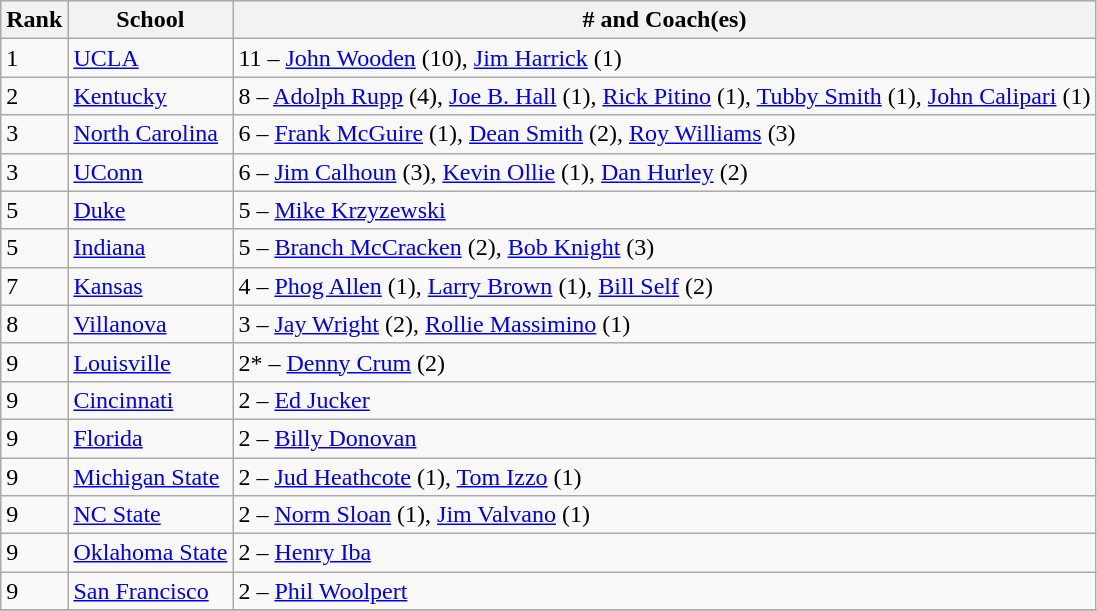<table class="wikitable">
<tr>
<th>Rank</th>
<th>School</th>
<th># and Coach(es)</th>
</tr>
<tr>
<td>1</td>
<td><a href='#'>UCLA</a></td>
<td>11 – <a href='#'>John Wooden</a> (10), <a href='#'>Jim Harrick</a> (1)</td>
</tr>
<tr>
<td>2</td>
<td><a href='#'>Kentucky</a></td>
<td>8 – <a href='#'>Adolph Rupp</a> (4), <a href='#'>Joe B. Hall</a> (1), <a href='#'>Rick Pitino</a> (1), <a href='#'>Tubby Smith</a> (1), <a href='#'>John Calipari</a> (1)</td>
</tr>
<tr>
<td>3</td>
<td><a href='#'>North Carolina</a></td>
<td>6 – <a href='#'>Frank McGuire</a> (1), <a href='#'>Dean Smith</a> (2), <a href='#'>Roy Williams</a> (3)</td>
</tr>
<tr>
<td>3</td>
<td><a href='#'>UConn</a></td>
<td>6 – <a href='#'>Jim Calhoun</a> (3), <a href='#'>Kevin Ollie</a> (1), <a href='#'>Dan Hurley</a> (2)</td>
</tr>
<tr>
<td>5</td>
<td><a href='#'>Duke</a></td>
<td>5 – <a href='#'>Mike Krzyzewski</a></td>
</tr>
<tr>
<td>5</td>
<td><a href='#'>Indiana</a></td>
<td>5 – <a href='#'>Branch McCracken</a> (2), <a href='#'>Bob Knight</a> (3)</td>
</tr>
<tr>
<td>7</td>
<td><a href='#'>Kansas</a></td>
<td>4 – <a href='#'>Phog Allen</a> (1), <a href='#'>Larry Brown</a> (1), <a href='#'>Bill Self</a> (2)</td>
</tr>
<tr>
<td>8</td>
<td><a href='#'>Villanova</a></td>
<td>3 – <a href='#'>Jay Wright</a> (2), <a href='#'>Rollie Massimino</a> (1)</td>
</tr>
<tr>
<td>9</td>
<td><a href='#'>Louisville</a></td>
<td>2* – <a href='#'>Denny Crum</a> (2)</td>
</tr>
<tr>
<td>9</td>
<td><a href='#'>Cincinnati</a></td>
<td>2 – <a href='#'>Ed Jucker</a></td>
</tr>
<tr>
<td>9</td>
<td><a href='#'>Florida</a></td>
<td>2 – <a href='#'>Billy Donovan</a></td>
</tr>
<tr>
<td>9</td>
<td><a href='#'>Michigan State</a></td>
<td>2 – <a href='#'>Jud Heathcote</a> (1), <a href='#'>Tom Izzo</a> (1)</td>
</tr>
<tr>
<td>9</td>
<td><a href='#'>NC State</a></td>
<td>2 – <a href='#'>Norm Sloan</a> (1), <a href='#'>Jim Valvano</a> (1)</td>
</tr>
<tr>
<td>9</td>
<td><a href='#'>Oklahoma State</a></td>
<td>2 – <a href='#'>Henry Iba</a></td>
</tr>
<tr>
<td>9</td>
<td><a href='#'>San Francisco</a></td>
<td>2 – <a href='#'>Phil Woolpert</a></td>
</tr>
<tr>
</tr>
</table>
